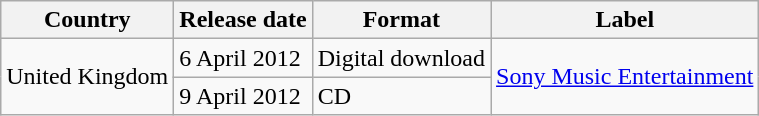<table class="wikitable plainrowheaders">
<tr>
<th scope="col">Country</th>
<th scope="col">Release date</th>
<th scope="col">Format</th>
<th scope="col">Label</th>
</tr>
<tr>
<td rowspan="2">United Kingdom</td>
<td>6 April 2012</td>
<td>Digital download</td>
<td rowspan="2"><a href='#'>Sony Music Entertainment</a></td>
</tr>
<tr>
<td>9 April 2012</td>
<td>CD</td>
</tr>
</table>
